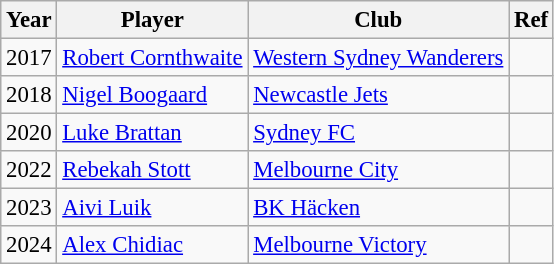<table class="wikitable" style="font-size: 95%;">
<tr>
<th>Year</th>
<th>Player</th>
<th>Club</th>
<th>Ref</th>
</tr>
<tr>
<td>2017</td>
<td><a href='#'>Robert Cornthwaite</a></td>
<td> <a href='#'>Western Sydney Wanderers</a></td>
<td></td>
</tr>
<tr>
<td>2018</td>
<td><a href='#'>Nigel Boogaard</a></td>
<td> <a href='#'>Newcastle Jets</a></td>
<td></td>
</tr>
<tr>
<td>2020</td>
<td><a href='#'>Luke Brattan</a></td>
<td> <a href='#'>Sydney FC</a></td>
<td></td>
</tr>
<tr>
<td>2022</td>
<td><a href='#'>Rebekah Stott</a></td>
<td> <a href='#'>Melbourne City</a></td>
<td></td>
</tr>
<tr>
<td>2023</td>
<td><a href='#'>Aivi Luik</a></td>
<td> <a href='#'>BK Häcken</a></td>
<td></td>
</tr>
<tr>
<td>2024</td>
<td><a href='#'>Alex Chidiac</a></td>
<td> <a href='#'>Melbourne Victory</a></td>
<td></td>
</tr>
</table>
